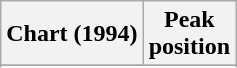<table class="wikitable sortable plainrowheaders" style="text-align:center">
<tr>
<th scope="col">Chart (1994)</th>
<th scope="col">Peak<br> position</th>
</tr>
<tr>
</tr>
<tr>
</tr>
<tr>
</tr>
<tr>
</tr>
<tr>
</tr>
<tr>
</tr>
</table>
